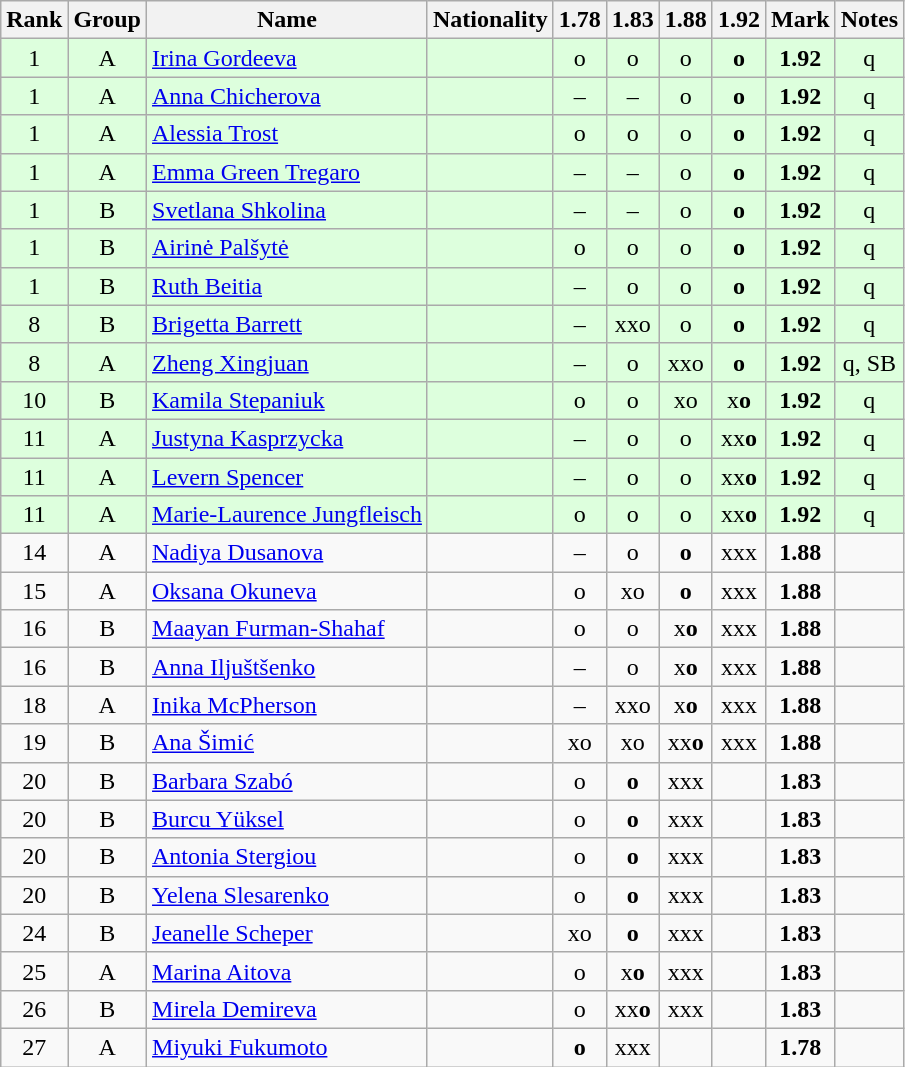<table class="wikitable sortable" style="text-align:center">
<tr>
<th>Rank</th>
<th>Group</th>
<th>Name</th>
<th>Nationality</th>
<th>1.78</th>
<th>1.83</th>
<th>1.88</th>
<th>1.92</th>
<th>Mark</th>
<th>Notes</th>
</tr>
<tr bgcolor=ddffdd>
<td>1</td>
<td>A</td>
<td align=left><a href='#'>Irina Gordeeva</a></td>
<td align=left></td>
<td>o</td>
<td>o</td>
<td>o</td>
<td><strong>o</strong></td>
<td><strong>1.92</strong></td>
<td>q</td>
</tr>
<tr bgcolor=ddffdd>
<td>1</td>
<td>A</td>
<td align=left><a href='#'>Anna Chicherova</a></td>
<td align=left></td>
<td>–</td>
<td>–</td>
<td>o</td>
<td><strong>o</strong></td>
<td><strong>1.92</strong></td>
<td>q</td>
</tr>
<tr bgcolor=ddffdd>
<td>1</td>
<td>A</td>
<td align=left><a href='#'>Alessia Trost</a></td>
<td align=left></td>
<td>o</td>
<td>o</td>
<td>o</td>
<td><strong>o</strong></td>
<td><strong>1.92</strong></td>
<td>q</td>
</tr>
<tr bgcolor=ddffdd>
<td>1</td>
<td>A</td>
<td align=left><a href='#'>Emma Green Tregaro</a></td>
<td align=left></td>
<td>–</td>
<td>–</td>
<td>o</td>
<td><strong>o</strong></td>
<td><strong>1.92</strong></td>
<td>q</td>
</tr>
<tr bgcolor=ddffdd>
<td>1</td>
<td>B</td>
<td align=left><a href='#'>Svetlana Shkolina</a></td>
<td align=left></td>
<td>–</td>
<td>–</td>
<td>o</td>
<td><strong>o</strong></td>
<td><strong>1.92</strong></td>
<td>q</td>
</tr>
<tr bgcolor=ddffdd>
<td>1</td>
<td>B</td>
<td align=left><a href='#'>Airinė Palšytė</a></td>
<td align=left></td>
<td>o</td>
<td>o</td>
<td>o</td>
<td><strong>o</strong></td>
<td><strong>1.92</strong></td>
<td>q</td>
</tr>
<tr bgcolor=ddffdd>
<td>1</td>
<td>B</td>
<td align=left><a href='#'>Ruth Beitia</a></td>
<td align=left></td>
<td>–</td>
<td>o</td>
<td>o</td>
<td><strong>o</strong></td>
<td><strong>1.92</strong></td>
<td>q</td>
</tr>
<tr bgcolor=ddffdd>
<td>8</td>
<td>B</td>
<td align=left><a href='#'>Brigetta Barrett</a></td>
<td align=left></td>
<td>–</td>
<td>xxo</td>
<td>o</td>
<td><strong>o</strong></td>
<td><strong>1.92</strong></td>
<td>q</td>
</tr>
<tr bgcolor=ddffdd>
<td>8</td>
<td>A</td>
<td align=left><a href='#'>Zheng Xingjuan</a></td>
<td align=left></td>
<td>–</td>
<td>o</td>
<td>xxo</td>
<td><strong>o</strong></td>
<td><strong>1.92</strong></td>
<td>q, SB</td>
</tr>
<tr bgcolor=ddffdd>
<td>10</td>
<td>B</td>
<td align=left><a href='#'>Kamila Stepaniuk</a></td>
<td align=left></td>
<td>o</td>
<td>o</td>
<td>xo</td>
<td>x<strong>o</strong></td>
<td><strong>1.92</strong></td>
<td>q</td>
</tr>
<tr bgcolor=ddffdd>
<td>11</td>
<td>A</td>
<td align=left><a href='#'>Justyna Kasprzycka</a></td>
<td align=left></td>
<td>–</td>
<td>o</td>
<td>o</td>
<td>xx<strong>o</strong></td>
<td><strong>1.92</strong></td>
<td>q</td>
</tr>
<tr bgcolor=ddffdd>
<td>11</td>
<td>A</td>
<td align=left><a href='#'>Levern Spencer</a></td>
<td align=left></td>
<td>–</td>
<td>o</td>
<td>o</td>
<td>xx<strong>o</strong></td>
<td><strong>1.92</strong></td>
<td>q</td>
</tr>
<tr bgcolor=ddffdd>
<td>11</td>
<td>A</td>
<td align=left><a href='#'>Marie-Laurence Jungfleisch</a></td>
<td align=left></td>
<td>o</td>
<td>o</td>
<td>o</td>
<td>xx<strong>o</strong></td>
<td><strong>1.92</strong></td>
<td>q</td>
</tr>
<tr>
<td>14</td>
<td>A</td>
<td align=left><a href='#'>Nadiya Dusanova</a></td>
<td align=left></td>
<td>–</td>
<td>o</td>
<td><strong>o</strong></td>
<td>xxx</td>
<td><strong>1.88</strong></td>
<td></td>
</tr>
<tr>
<td>15</td>
<td>A</td>
<td align=left><a href='#'>Oksana Okuneva</a></td>
<td align=left></td>
<td>o</td>
<td>xo</td>
<td><strong>o</strong></td>
<td>xxx</td>
<td><strong>1.88</strong></td>
<td></td>
</tr>
<tr>
<td>16</td>
<td>B</td>
<td align=left><a href='#'>Maayan Furman-Shahaf</a></td>
<td align=left></td>
<td>o</td>
<td>o</td>
<td>x<strong>o</strong></td>
<td>xxx</td>
<td><strong>1.88</strong></td>
<td></td>
</tr>
<tr>
<td>16</td>
<td>B</td>
<td align=left><a href='#'>Anna Iljuštšenko</a></td>
<td align=left></td>
<td>–</td>
<td>o</td>
<td>x<strong>o</strong></td>
<td>xxx</td>
<td><strong>1.88</strong></td>
<td></td>
</tr>
<tr>
<td>18</td>
<td>A</td>
<td align=left><a href='#'>Inika McPherson</a></td>
<td align=left></td>
<td>–</td>
<td>xxo</td>
<td>x<strong>o</strong></td>
<td>xxx</td>
<td><strong>1.88</strong></td>
<td></td>
</tr>
<tr>
<td>19</td>
<td>B</td>
<td align=left><a href='#'>Ana Šimić</a></td>
<td align=left></td>
<td>xo</td>
<td>xo</td>
<td>xx<strong>o</strong></td>
<td>xxx</td>
<td><strong>1.88</strong></td>
<td></td>
</tr>
<tr>
<td>20</td>
<td>B</td>
<td align=left><a href='#'>Barbara Szabó</a></td>
<td align=left></td>
<td>o</td>
<td><strong>o</strong></td>
<td>xxx</td>
<td></td>
<td><strong>1.83</strong></td>
<td></td>
</tr>
<tr>
<td>20</td>
<td>B</td>
<td align=left><a href='#'>Burcu Yüksel</a></td>
<td align=left></td>
<td>o</td>
<td><strong>o</strong></td>
<td>xxx</td>
<td></td>
<td><strong>1.83</strong></td>
<td></td>
</tr>
<tr>
<td>20</td>
<td>B</td>
<td align=left><a href='#'>Antonia Stergiou</a></td>
<td align=left></td>
<td>o</td>
<td><strong>o</strong></td>
<td>xxx</td>
<td></td>
<td><strong>1.83</strong></td>
<td></td>
</tr>
<tr>
<td>20</td>
<td>B</td>
<td align=left><a href='#'>Yelena Slesarenko</a></td>
<td align=left></td>
<td>o</td>
<td><strong>o</strong></td>
<td>xxx</td>
<td></td>
<td><strong>1.83</strong></td>
<td></td>
</tr>
<tr>
<td>24</td>
<td>B</td>
<td align=left><a href='#'>Jeanelle Scheper</a></td>
<td align=left></td>
<td>xo</td>
<td><strong>o</strong></td>
<td>xxx</td>
<td></td>
<td><strong>1.83</strong></td>
<td></td>
</tr>
<tr>
<td>25</td>
<td>A</td>
<td align=left><a href='#'>Marina Aitova</a></td>
<td align=left></td>
<td>o</td>
<td>x<strong>o</strong></td>
<td>xxx</td>
<td></td>
<td><strong>1.83</strong></td>
<td></td>
</tr>
<tr>
<td>26</td>
<td>B</td>
<td align=left><a href='#'>Mirela Demireva</a></td>
<td align=left></td>
<td>o</td>
<td>xx<strong>o</strong></td>
<td>xxx</td>
<td></td>
<td><strong>1.83</strong></td>
<td></td>
</tr>
<tr>
<td>27</td>
<td>A</td>
<td align=left><a href='#'>Miyuki Fukumoto</a></td>
<td align=left></td>
<td><strong>o</strong></td>
<td>xxx</td>
<td></td>
<td></td>
<td><strong>1.78</strong></td>
<td></td>
</tr>
</table>
